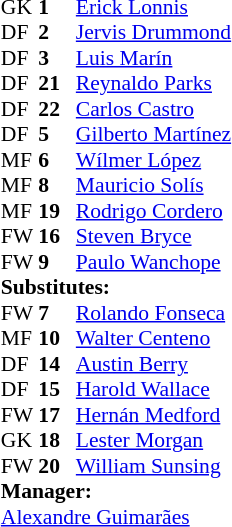<table cellspacing="0" cellpadding="0" style="font-size:90%; margin:0.2em auto;">
<tr>
<th width="25"></th>
<th width="25"></th>
</tr>
<tr>
<td>GK</td>
<td><strong>1</strong></td>
<td><a href='#'>Erick Lonnis</a></td>
</tr>
<tr>
<td>DF</td>
<td><strong>2</strong></td>
<td><a href='#'>Jervis Drummond</a></td>
</tr>
<tr>
<td>DF</td>
<td><strong>3</strong></td>
<td><a href='#'>Luis Marín</a></td>
<td></td>
</tr>
<tr>
<td>DF</td>
<td><strong>21</strong></td>
<td><a href='#'>Reynaldo Parks</a></td>
</tr>
<tr>
<td>DF</td>
<td><strong>22</strong></td>
<td><a href='#'>Carlos Castro</a></td>
<td></td>
<td></td>
</tr>
<tr>
<td>DF</td>
<td><strong>5</strong></td>
<td><a href='#'>Gilberto Martínez</a></td>
</tr>
<tr>
<td>MF</td>
<td><strong>6</strong></td>
<td><a href='#'>Wílmer López</a></td>
</tr>
<tr>
<td>MF</td>
<td><strong>8</strong></td>
<td><a href='#'>Mauricio Solís</a></td>
<td></td>
</tr>
<tr>
<td>MF</td>
<td><strong>19</strong></td>
<td><a href='#'>Rodrigo Cordero</a></td>
<td></td>
<td></td>
</tr>
<tr>
<td>FW</td>
<td><strong>16</strong></td>
<td><a href='#'>Steven Bryce</a></td>
</tr>
<tr>
<td>FW</td>
<td><strong>9</strong></td>
<td><a href='#'>Paulo Wanchope</a></td>
<td></td>
<td></td>
</tr>
<tr>
<td colspan=3><strong>Substitutes:</strong></td>
</tr>
<tr>
<td>FW</td>
<td><strong>7</strong></td>
<td><a href='#'>Rolando Fonseca</a></td>
<td></td>
<td></td>
</tr>
<tr>
<td>MF</td>
<td><strong>10</strong></td>
<td><a href='#'>Walter Centeno</a></td>
</tr>
<tr>
<td>DF</td>
<td><strong>14</strong></td>
<td><a href='#'>Austin Berry</a></td>
</tr>
<tr>
<td>DF</td>
<td><strong>15</strong></td>
<td><a href='#'>Harold Wallace</a></td>
</tr>
<tr>
<td>FW</td>
<td><strong>17</strong></td>
<td><a href='#'>Hernán Medford</a></td>
<td></td>
<td></td>
</tr>
<tr>
<td>GK</td>
<td><strong>18</strong></td>
<td><a href='#'>Lester Morgan</a></td>
</tr>
<tr>
<td>FW</td>
<td><strong>20</strong></td>
<td><a href='#'>William Sunsing</a></td>
<td></td>
<td></td>
</tr>
<tr>
<td colspan=3><strong>Manager:</strong></td>
</tr>
<tr>
<td colspan=3><a href='#'>Alexandre Guimarães</a></td>
</tr>
</table>
